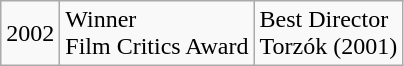<table class="wikitable">
<tr>
<td rowspan="1">2002</td>
<td rowspan="1">Winner<br>Film Critics Award</td>
<td>Best Director<br>Torzók (2001)</td>
</tr>
</table>
